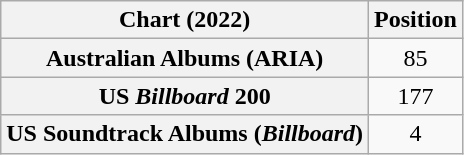<table class="wikitable sortable plainrowheaders" style="text-align:center">
<tr>
<th scope="col">Chart (2022)</th>
<th scope="col">Position</th>
</tr>
<tr>
<th scope="row">Australian Albums (ARIA)</th>
<td>85</td>
</tr>
<tr>
<th scope="row">US <em>Billboard</em> 200</th>
<td>177</td>
</tr>
<tr>
<th scope="row">US Soundtrack Albums (<em>Billboard</em>)</th>
<td>4</td>
</tr>
</table>
